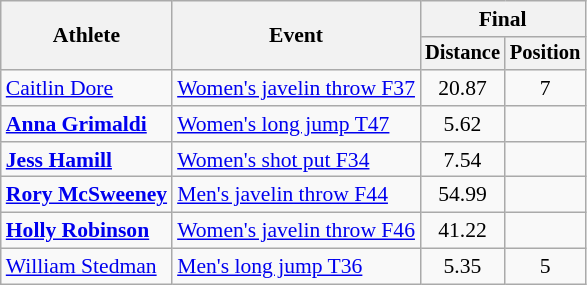<table class=wikitable style="font-size:90%">
<tr>
<th rowspan="2">Athlete</th>
<th rowspan="2">Event</th>
<th colspan="2">Final</th>
</tr>
<tr style="font-size:95%">
<th>Distance</th>
<th>Position</th>
</tr>
<tr style="text-align:center;">
<td style="text-align:left;"><a href='#'>Caitlin Dore</a></td>
<td style="text-align:left;"><a href='#'>Women's javelin throw F37</a></td>
<td>20.87</td>
<td>7</td>
</tr>
<tr style="text-align:center;">
<td style="text-align:left;"><strong><a href='#'>Anna Grimaldi</a></strong></td>
<td style="text-align:left;"><a href='#'>Women's long jump T47</a></td>
<td>5.62</td>
<td></td>
</tr>
<tr style="text-align:center;">
<td style="text-align:left;"><strong><a href='#'>Jess Hamill</a></strong></td>
<td style="text-align:left;"><a href='#'>Women's shot put F34</a></td>
<td>7.54</td>
<td></td>
</tr>
<tr style="text-align:center;">
<td style="text-align:left;"><strong><a href='#'>Rory McSweeney</a></strong></td>
<td style="text-align:left;"><a href='#'>Men's javelin throw F44</a></td>
<td>54.99</td>
<td></td>
</tr>
<tr style="text-align:center;">
<td style="text-align:left;"><strong><a href='#'>Holly Robinson</a></strong></td>
<td style="text-align:left;"><a href='#'>Women's javelin throw F46</a></td>
<td>41.22</td>
<td></td>
</tr>
<tr style="text-align:center;">
<td style="text-align:left;"><a href='#'>William Stedman</a></td>
<td style="text-align:left;"><a href='#'>Men's long jump T36</a></td>
<td>5.35</td>
<td>5</td>
</tr>
</table>
